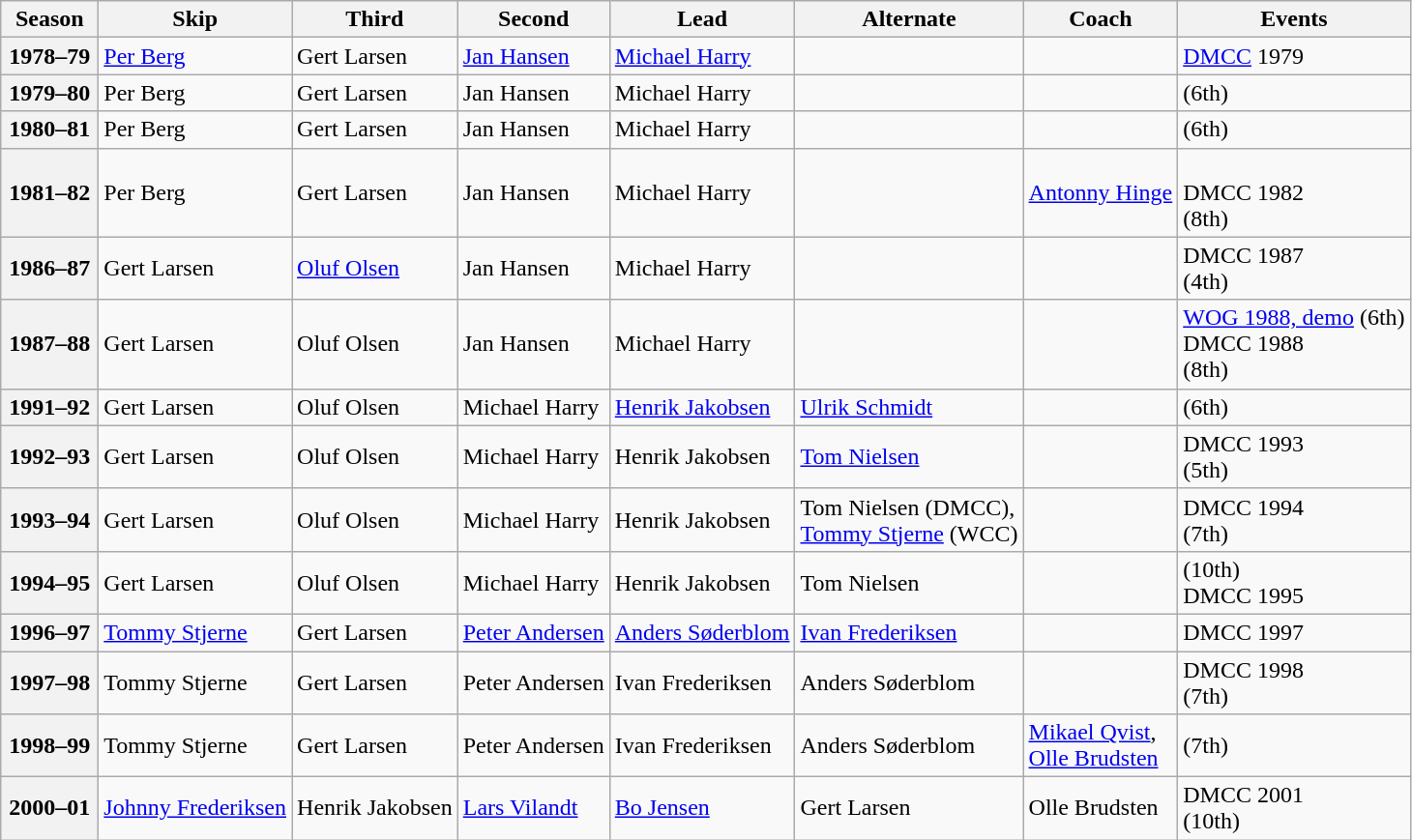<table class="wikitable">
<tr>
<th scope="col" width=60>Season</th>
<th scope="col">Skip</th>
<th scope="col">Third</th>
<th scope="col">Second</th>
<th scope="col">Lead</th>
<th scope="col">Alternate</th>
<th scope="col">Coach</th>
<th scope="col">Events</th>
</tr>
<tr>
<th scope="row">1978–79</th>
<td><a href='#'>Per Berg</a></td>
<td>Gert Larsen</td>
<td><a href='#'>Jan Hansen</a></td>
<td><a href='#'>Michael Harry</a></td>
<td></td>
<td></td>
<td><a href='#'>DMCC</a> 1979 </td>
</tr>
<tr>
<th scope="row">1979–80</th>
<td>Per Berg</td>
<td>Gert Larsen</td>
<td>Jan Hansen</td>
<td>Michael Harry</td>
<td></td>
<td></td>
<td> (6th)</td>
</tr>
<tr>
<th scope="row">1980–81</th>
<td>Per Berg</td>
<td>Gert Larsen</td>
<td>Jan Hansen</td>
<td>Michael Harry</td>
<td></td>
<td></td>
<td> (6th)</td>
</tr>
<tr>
<th scope="row">1981–82</th>
<td>Per Berg</td>
<td>Gert Larsen</td>
<td>Jan Hansen</td>
<td>Michael Harry</td>
<td></td>
<td><a href='#'>Antonny Hinge</a></td>
<td> <br>DMCC 1982 <br> (8th)</td>
</tr>
<tr>
<th scope="row">1986–87</th>
<td>Gert Larsen</td>
<td><a href='#'>Oluf Olsen</a></td>
<td>Jan Hansen</td>
<td>Michael Harry</td>
<td></td>
<td></td>
<td>DMCC 1987 <br> (4th)</td>
</tr>
<tr>
<th scope="row">1987–88</th>
<td>Gert Larsen</td>
<td>Oluf Olsen</td>
<td>Jan Hansen</td>
<td>Michael Harry</td>
<td></td>
<td></td>
<td><a href='#'>WOG 1988, demo</a> (6th)<br>DMCC 1988 <br> (8th)</td>
</tr>
<tr>
<th scope="row">1991–92</th>
<td>Gert Larsen</td>
<td>Oluf Olsen</td>
<td>Michael Harry</td>
<td><a href='#'>Henrik Jakobsen</a></td>
<td><a href='#'>Ulrik Schmidt</a></td>
<td></td>
<td> (6th)</td>
</tr>
<tr>
<th scope="row">1992–93</th>
<td>Gert Larsen</td>
<td>Oluf Olsen</td>
<td>Michael Harry</td>
<td>Henrik Jakobsen</td>
<td><a href='#'>Tom Nielsen</a></td>
<td></td>
<td>DMCC 1993 <br> (5th)</td>
</tr>
<tr>
<th scope="row">1993–94</th>
<td>Gert Larsen</td>
<td>Oluf Olsen</td>
<td>Michael Harry</td>
<td>Henrik Jakobsen</td>
<td>Tom Nielsen (DMCC),<br><a href='#'>Tommy Stjerne</a> (WCC)</td>
<td></td>
<td>DMCC 1994 <br> (7th)</td>
</tr>
<tr>
<th scope="row">1994–95</th>
<td>Gert Larsen</td>
<td>Oluf Olsen</td>
<td>Michael Harry</td>
<td>Henrik Jakobsen</td>
<td>Tom Nielsen</td>
<td></td>
<td> (10th)<br>DMCC 1995 </td>
</tr>
<tr>
<th scope="row">1996–97</th>
<td><a href='#'>Tommy Stjerne</a></td>
<td>Gert Larsen</td>
<td><a href='#'>Peter Andersen</a></td>
<td><a href='#'>Anders Søderblom</a></td>
<td><a href='#'>Ivan Frederiksen</a></td>
<td></td>
<td>DMCC 1997 </td>
</tr>
<tr>
<th scope="row">1997–98</th>
<td>Tommy Stjerne</td>
<td>Gert Larsen</td>
<td>Peter Andersen</td>
<td>Ivan Frederiksen</td>
<td>Anders Søderblom</td>
<td></td>
<td>DMCC 1998 <br> (7th)</td>
</tr>
<tr>
<th scope="row">1998–99</th>
<td>Tommy Stjerne</td>
<td>Gert Larsen</td>
<td>Peter Andersen</td>
<td>Ivan Frederiksen</td>
<td>Anders Søderblom</td>
<td><a href='#'>Mikael Qvist</a>,<br><a href='#'>Olle Brudsten</a></td>
<td> (7th)</td>
</tr>
<tr>
<th scope="row">2000–01</th>
<td><a href='#'>Johnny Frederiksen</a></td>
<td>Henrik Jakobsen</td>
<td><a href='#'>Lars Vilandt</a></td>
<td><a href='#'>Bo Jensen</a></td>
<td>Gert Larsen</td>
<td>Olle Brudsten</td>
<td>DMCC 2001 <br> (10th)</td>
</tr>
</table>
